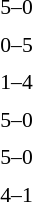<table style="font-size:90%">
<tr>
<td colspan=3></td>
</tr>
<tr>
<td align=right><strong></strong></td>
<td align=center>5–0</td>
<td></td>
</tr>
<tr>
<td colspan=3></td>
</tr>
<tr>
<td width=150 align=right></td>
<td width=100 align=center>0–5</td>
<td><strong></strong></td>
</tr>
<tr>
<td colspan=3></td>
</tr>
<tr>
<td align=right></td>
<td align=center>1–4</td>
<td><strong></strong></td>
</tr>
<tr>
<td colspan=3></td>
</tr>
<tr>
<td align=right><strong></strong></td>
<td align=center>5–0</td>
<td></td>
</tr>
<tr>
<td colspan=3></td>
</tr>
<tr>
<td align=right><strong></strong></td>
<td align=center>5–0</td>
<td></td>
</tr>
<tr>
<td colspan=3></td>
</tr>
<tr>
<td align=right><strong></strong></td>
<td align=center>4–1</td>
<td></td>
</tr>
</table>
